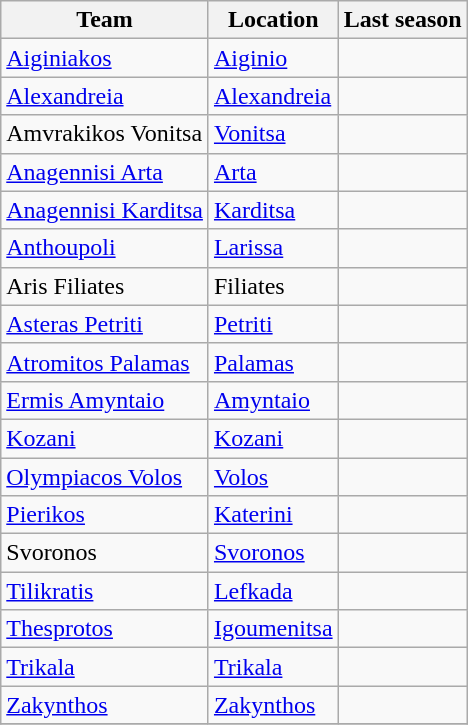<table class="wikitable sortable">
<tr>
<th>Team</th>
<th>Location</th>
<th>Last season</th>
</tr>
<tr>
<td><a href='#'>Aiginiakos</a></td>
<td><a href='#'>Aiginio</a></td>
<td></td>
</tr>
<tr>
<td><a href='#'>Alexandreia</a></td>
<td><a href='#'>Alexandreia</a></td>
<td></td>
</tr>
<tr>
<td>Amvrakikos Vonitsa</td>
<td><a href='#'>Vonitsa</a></td>
<td></td>
</tr>
<tr>
<td><a href='#'>Anagennisi Arta</a></td>
<td><a href='#'>Arta</a></td>
<td></td>
</tr>
<tr>
<td><a href='#'>Anagennisi Karditsa</a></td>
<td><a href='#'>Karditsa</a></td>
<td></td>
</tr>
<tr>
<td><a href='#'>Anthoupoli</a></td>
<td><a href='#'>Larissa</a></td>
<td></td>
</tr>
<tr>
<td>Aris Filiates</td>
<td>Filiates</td>
<td></td>
</tr>
<tr>
<td><a href='#'>Asteras Petriti</a></td>
<td><a href='#'>Petriti</a></td>
<td></td>
</tr>
<tr>
<td><a href='#'>Atromitos Palamas</a></td>
<td><a href='#'>Palamas</a></td>
<td></td>
</tr>
<tr>
<td><a href='#'>Ermis Amyntaio</a></td>
<td><a href='#'>Amyntaio</a></td>
<td></td>
</tr>
<tr>
<td><a href='#'>Kozani</a></td>
<td><a href='#'>Kozani</a></td>
<td></td>
</tr>
<tr>
<td><a href='#'>Olympiacos Volos</a></td>
<td><a href='#'>Volos</a></td>
<td></td>
</tr>
<tr>
<td><a href='#'>Pierikos</a></td>
<td><a href='#'>Katerini</a></td>
<td></td>
</tr>
<tr>
<td>Svoronos</td>
<td><a href='#'>Svoronos</a></td>
<td></td>
</tr>
<tr>
<td><a href='#'>Tilikratis</a></td>
<td><a href='#'>Lefkada</a></td>
<td></td>
</tr>
<tr>
<td><a href='#'>Thesprotos</a></td>
<td><a href='#'>Igoumenitsa</a></td>
<td></td>
</tr>
<tr>
<td><a href='#'>Trikala</a></td>
<td><a href='#'>Trikala</a></td>
<td></td>
</tr>
<tr>
<td><a href='#'>Zakynthos</a></td>
<td><a href='#'>Zakynthos</a></td>
<td></td>
</tr>
<tr>
</tr>
</table>
